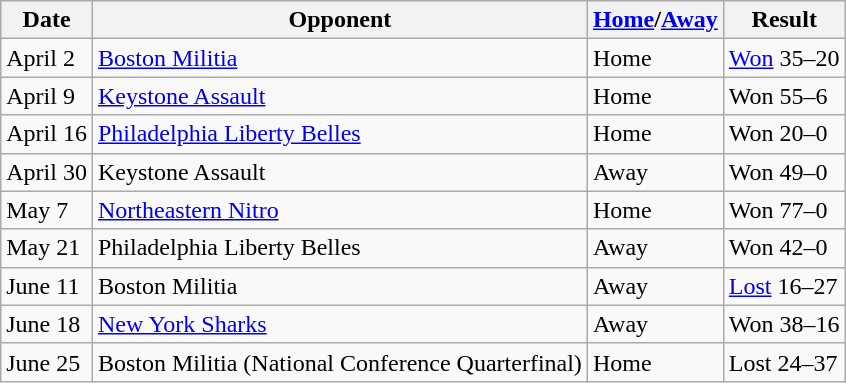<table class="wikitable">
<tr>
<th>Date</th>
<th>Opponent</th>
<th><a href='#'>Home</a>/<a href='#'>Away</a></th>
<th>Result</th>
</tr>
<tr>
<td>April 2</td>
<td><a href='#'>Boston Militia</a></td>
<td>Home</td>
<td><a href='#'>Won</a> 35–20</td>
</tr>
<tr>
<td>April 9</td>
<td><a href='#'>Keystone Assault</a></td>
<td>Home</td>
<td>Won 55–6</td>
</tr>
<tr>
<td>April 16</td>
<td><a href='#'>Philadelphia Liberty Belles</a></td>
<td>Home</td>
<td>Won 20–0</td>
</tr>
<tr>
<td>April 30</td>
<td>Keystone Assault</td>
<td>Away</td>
<td>Won 49–0</td>
</tr>
<tr>
<td>May 7</td>
<td><a href='#'>Northeastern Nitro</a></td>
<td>Home</td>
<td>Won 77–0</td>
</tr>
<tr>
<td>May 21</td>
<td>Philadelphia Liberty Belles</td>
<td>Away</td>
<td>Won 42–0</td>
</tr>
<tr>
<td>June 11</td>
<td>Boston Militia</td>
<td>Away</td>
<td><a href='#'>Lost</a> 16–27</td>
</tr>
<tr>
<td>June 18</td>
<td><a href='#'>New York Sharks</a></td>
<td>Away</td>
<td>Won 38–16</td>
</tr>
<tr>
<td>June 25</td>
<td>Boston Militia (National Conference Quarterfinal)</td>
<td>Home</td>
<td>Lost 24–37</td>
</tr>
</table>
